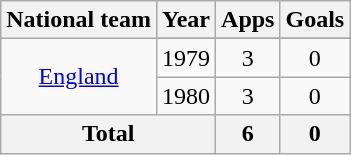<table class="wikitable" style="text-align: center;">
<tr>
<th>National team</th>
<th>Year</th>
<th>Apps</th>
<th>Goals</th>
</tr>
<tr>
<td rowspan="3"><a href='#'>England</a></td>
</tr>
<tr>
<td>1979</td>
<td>3</td>
<td>0</td>
</tr>
<tr>
<td>1980</td>
<td>3</td>
<td>0</td>
</tr>
<tr>
<th colspan="2">Total</th>
<th>6</th>
<th>0</th>
</tr>
</table>
